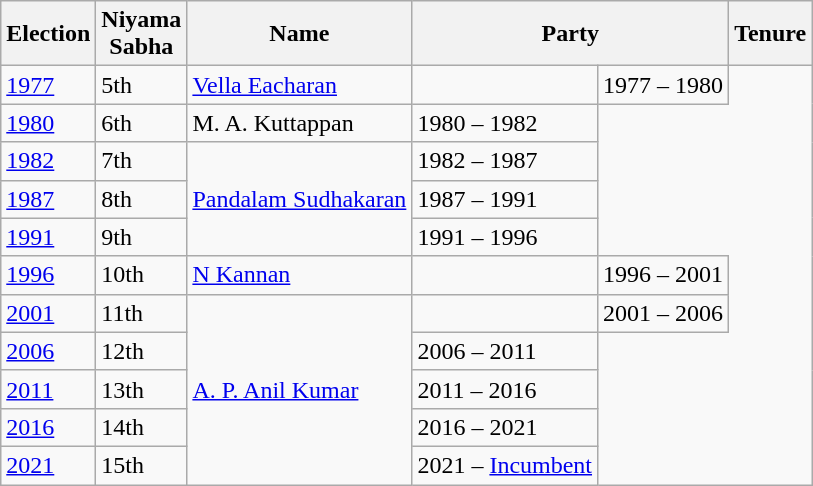<table class="wikitable sortable">
<tr>
<th>Election</th>
<th>Niyama<br>Sabha</th>
<th>Name</th>
<th colspan="2">Party</th>
<th>Tenure</th>
</tr>
<tr>
<td><a href='#'>1977</a></td>
<td>5th</td>
<td><a href='#'>Vella Eacharan</a></td>
<td></td>
<td>1977 – 1980</td>
</tr>
<tr>
<td><a href='#'>1980</a></td>
<td>6th</td>
<td>M. A. Kuttappan</td>
<td>1980 – 1982</td>
</tr>
<tr>
<td><a href='#'>1982</a></td>
<td>7th</td>
<td rowspan="3"><a href='#'>Pandalam Sudhakaran</a></td>
<td>1982 – 1987</td>
</tr>
<tr>
<td><a href='#'>1987</a></td>
<td>8th</td>
<td>1987 – 1991</td>
</tr>
<tr>
<td><a href='#'>1991</a></td>
<td>9th</td>
<td>1991 – 1996</td>
</tr>
<tr>
<td><a href='#'>1996</a></td>
<td>10th</td>
<td><a href='#'>N Kannan</a></td>
<td></td>
<td>1996 – 2001</td>
</tr>
<tr>
<td><a href='#'>2001</a></td>
<td>11th</td>
<td rowspan="5"><a href='#'>A. P. Anil Kumar</a></td>
<td></td>
<td>2001 – 2006</td>
</tr>
<tr>
<td><a href='#'>2006</a></td>
<td>12th</td>
<td>2006 – 2011</td>
</tr>
<tr>
<td><a href='#'>2011</a></td>
<td>13th</td>
<td>2011 – 2016</td>
</tr>
<tr>
<td><a href='#'>2016</a></td>
<td>14th</td>
<td>2016 – 2021</td>
</tr>
<tr>
<td><a href='#'>2021</a></td>
<td>15th</td>
<td>2021 – <a href='#'>Incumbent</a></td>
</tr>
</table>
